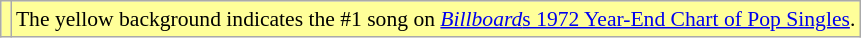<table class="wikitable" style="font-size:90%;">
<tr>
<td style="background-color:#FFFF99"></td>
<td style="background-color:#FFFF99">The yellow background indicates the #1 song on <a href='#'><em>Billboard</em>s 1972 Year-End Chart of Pop Singles</a>.</td>
</tr>
</table>
